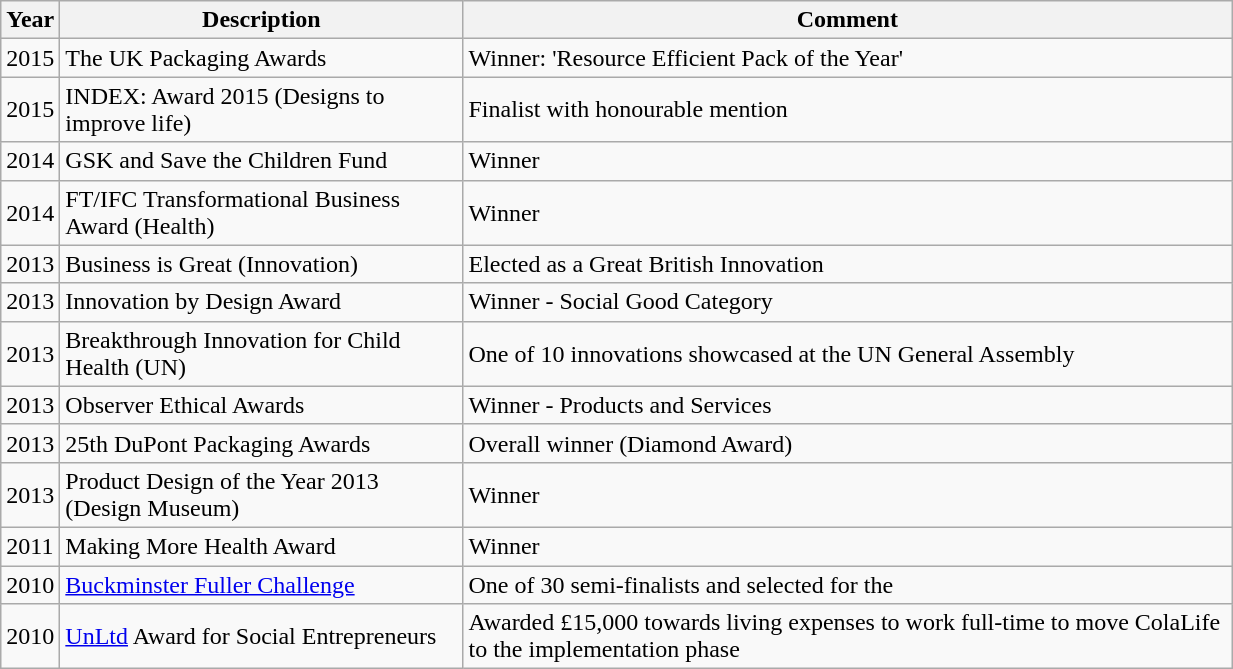<table class="wikitable" style="width:65%;">
<tr>
<th>Year</th>
<th>Description</th>
<th>Comment</th>
</tr>
<tr>
<td>2015</td>
<td>The UK Packaging Awards</td>
<td>Winner: 'Resource Efficient Pack of the Year' </td>
</tr>
<tr>
<td>2015</td>
<td>INDEX: Award 2015 (Designs to improve life)</td>
<td>Finalist with honourable mention </td>
</tr>
<tr>
<td>2014</td>
<td>GSK and Save the Children Fund</td>
<td>Winner </td>
</tr>
<tr>
<td>2014</td>
<td>FT/IFC Transformational Business Award (Health)</td>
<td>Winner </td>
</tr>
<tr>
<td>2013</td>
<td>Business is Great (Innovation)</td>
<td>Elected as a Great British Innovation </td>
</tr>
<tr>
<td>2013</td>
<td>Innovation by Design Award</td>
<td>Winner - Social Good Category </td>
</tr>
<tr>
<td>2013</td>
<td>Breakthrough Innovation for Child Health (UN)</td>
<td>One of 10 innovations showcased at the UN General Assembly </td>
</tr>
<tr>
<td>2013</td>
<td>Observer Ethical Awards</td>
<td>Winner - Products and Services </td>
</tr>
<tr>
<td>2013</td>
<td>25th DuPont Packaging Awards</td>
<td>Overall winner (Diamond Award) </td>
</tr>
<tr>
<td>2013</td>
<td>Product Design of the Year 2013 (Design Museum)</td>
<td>Winner </td>
</tr>
<tr>
<td>2011</td>
<td>Making More Health Award</td>
<td>Winner </td>
</tr>
<tr>
<td>2010</td>
<td><a href='#'>Buckminster Fuller Challenge</a></td>
<td>One of 30 semi-finalists and selected for the  </td>
</tr>
<tr>
<td>2010</td>
<td><a href='#'>UnLtd</a> Award for Social Entrepreneurs</td>
<td>Awarded £15,000 towards living expenses to work full-time to move ColaLife to the implementation phase</td>
</tr>
</table>
